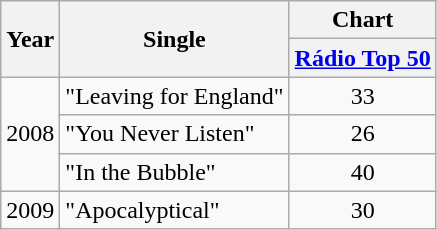<table class="wikitable" style="text-align:center">
<tr>
<th rowspan=2>Year</th>
<th rowspan=2>Single</th>
<th colspan=2>Chart</th>
</tr>
<tr>
<th><a href='#'>Rádio Top 50</a></th>
</tr>
<tr>
<td rowspan=3>2008</td>
<td align=left>"Leaving for England"</td>
<td>33</td>
</tr>
<tr>
<td align=left>"You Never Listen"</td>
<td>26</td>
</tr>
<tr>
<td align=left>"In the Bubble"</td>
<td>40</td>
</tr>
<tr>
<td>2009</td>
<td align=left>"Apocalyptical"</td>
<td>30</td>
</tr>
</table>
